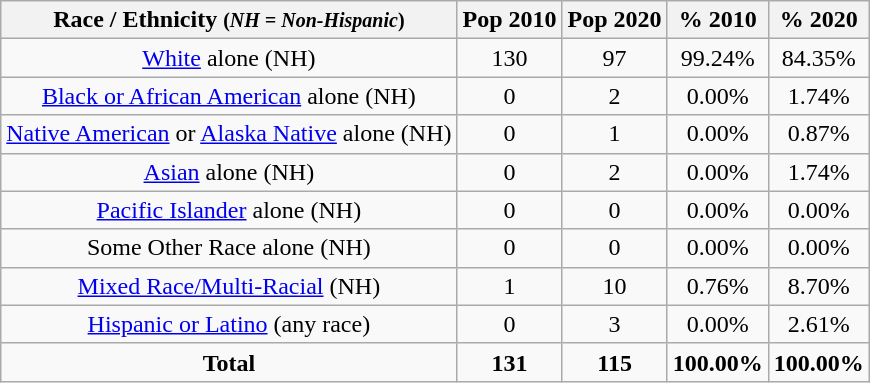<table class="wikitable" style="text-align:center;">
<tr>
<th>Race / Ethnicity <small>(<em>NH = Non-Hispanic</em>)</small></th>
<th>Pop 2010</th>
<th>Pop 2020</th>
<th>% 2010</th>
<th>% 2020</th>
</tr>
<tr>
<td><a href='#'>White</a> alone (NH)</td>
<td>130</td>
<td>97</td>
<td>99.24%</td>
<td>84.35%</td>
</tr>
<tr>
<td><a href='#'>Black or African American</a> alone (NH)</td>
<td>0</td>
<td>2</td>
<td>0.00%</td>
<td>1.74%</td>
</tr>
<tr>
<td><a href='#'>Native American</a> or <a href='#'>Alaska Native</a> alone (NH)</td>
<td>0</td>
<td>1</td>
<td>0.00%</td>
<td>0.87%</td>
</tr>
<tr>
<td><a href='#'>Asian</a> alone (NH)</td>
<td>0</td>
<td>2</td>
<td>0.00%</td>
<td>1.74%</td>
</tr>
<tr>
<td><a href='#'>Pacific Islander</a> alone (NH)</td>
<td>0</td>
<td>0</td>
<td>0.00%</td>
<td>0.00%</td>
</tr>
<tr>
<td>Some Other Race alone (NH)</td>
<td>0</td>
<td>0</td>
<td>0.00%</td>
<td>0.00%</td>
</tr>
<tr>
<td><a href='#'>Mixed Race/Multi-Racial</a> (NH)</td>
<td>1</td>
<td>10</td>
<td>0.76%</td>
<td>8.70%</td>
</tr>
<tr>
<td><a href='#'>Hispanic or Latino</a> (any race)</td>
<td>0</td>
<td>3</td>
<td>0.00%</td>
<td>2.61%</td>
</tr>
<tr>
<td><strong>Total</strong></td>
<td><strong>131</strong></td>
<td><strong>115</strong></td>
<td><strong>100.00%</strong></td>
<td><strong>100.00%</strong></td>
</tr>
</table>
